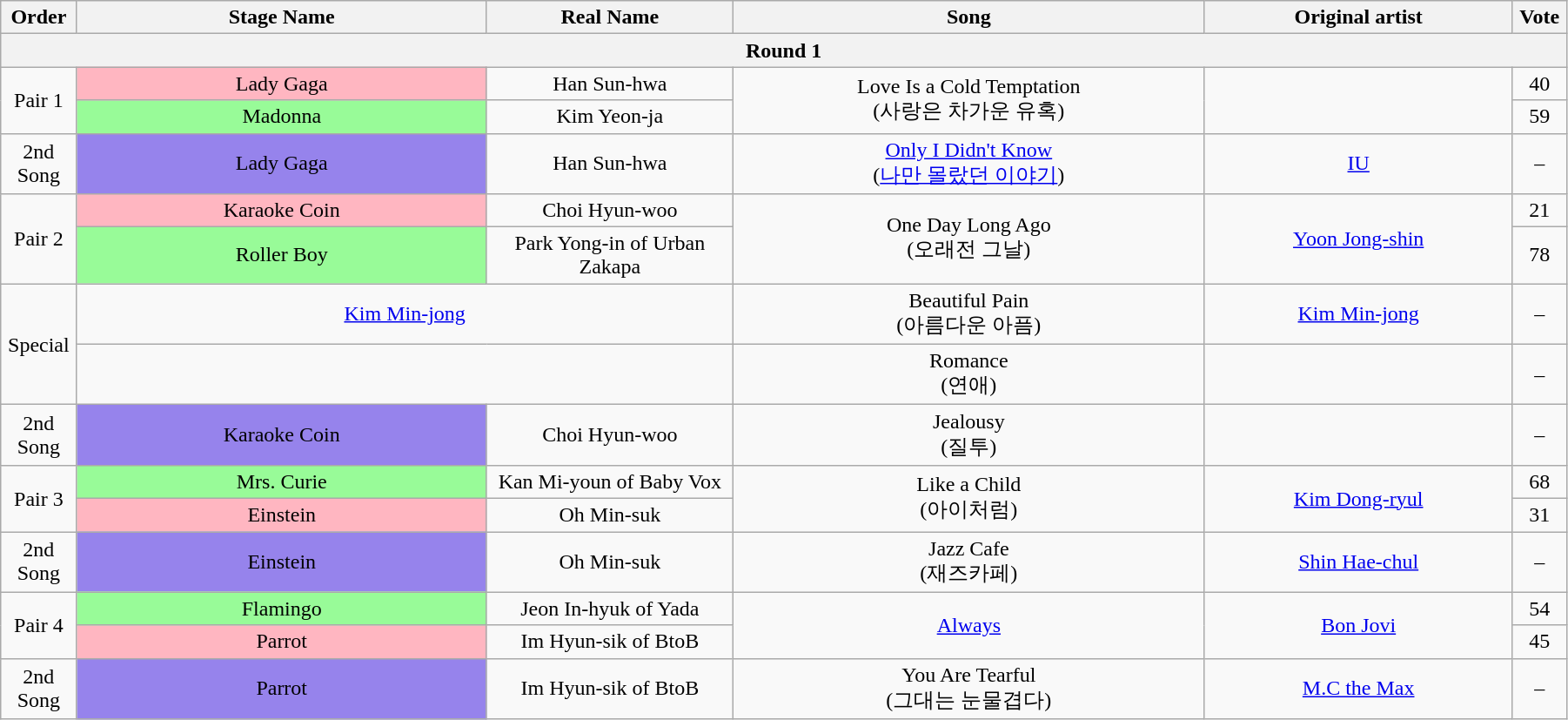<table class="wikitable" style="text-align:center; width:95%;">
<tr>
<th style="width:1%;">Order</th>
<th style="width:20%;">Stage Name</th>
<th style="width:12%;">Real Name</th>
<th style="width:23%;">Song</th>
<th style="width:15%;">Original artist</th>
<th style="width:1%;">Vote</th>
</tr>
<tr>
<th colspan=6>Round 1</th>
</tr>
<tr>
<td rowspan=2>Pair 1</td>
<td bgcolor="lightpink">Lady Gaga</td>
<td>Han Sun-hwa</td>
<td rowspan=2>Love Is a Cold Temptation<br>(사랑은 차가운 유혹)</td>
<td rowspan=2></td>
<td>40</td>
</tr>
<tr>
<td bgcolor="palegreen">Madonna</td>
<td>Kim Yeon-ja</td>
<td>59</td>
</tr>
<tr>
<td>2nd Song</td>
<td bgcolor="#9683EC">Lady Gaga</td>
<td>Han Sun-hwa</td>
<td><a href='#'>Only I Didn't Know</a><br>(<a href='#'>나만 몰랐던 이야기</a>)</td>
<td><a href='#'>IU</a></td>
<td>–</td>
</tr>
<tr>
<td rowspan=2>Pair 2</td>
<td bgcolor="lightpink">Karaoke Coin</td>
<td>Choi Hyun-woo</td>
<td rowspan=2>One Day Long Ago<br>(오래전 그날)</td>
<td rowspan=2><a href='#'>Yoon Jong-shin</a></td>
<td>21</td>
</tr>
<tr>
<td bgcolor="palegreen">Roller Boy</td>
<td>Park Yong-in of Urban Zakapa</td>
<td>78</td>
</tr>
<tr>
<td rowspan=2>Special</td>
<td colspan=2><a href='#'>Kim Min-jong</a></td>
<td>Beautiful Pain<br>(아름다운 아픔)</td>
<td><a href='#'>Kim Min-jong</a></td>
<td>–</td>
</tr>
<tr>
<td colspan=2></td>
<td>Romance<br>(연애)</td>
<td></td>
<td>–</td>
</tr>
<tr>
<td>2nd Song</td>
<td bgcolor="#9683EC">Karaoke Coin</td>
<td>Choi Hyun-woo</td>
<td>Jealousy<br>(질투)</td>
<td></td>
<td>–</td>
</tr>
<tr>
<td rowspan=2>Pair 3</td>
<td bgcolor="palegreen">Mrs. Curie</td>
<td>Kan Mi-youn of Baby Vox</td>
<td rowspan=2>Like a Child<br>(아이처럼)</td>
<td rowspan=2><a href='#'>Kim Dong-ryul</a></td>
<td>68</td>
</tr>
<tr>
<td bgcolor="lightpink">Einstein</td>
<td>Oh Min-suk</td>
<td>31</td>
</tr>
<tr>
<td>2nd Song</td>
<td bgcolor="#9683EC">Einstein</td>
<td>Oh Min-suk</td>
<td>Jazz Cafe<br>(재즈카페)</td>
<td><a href='#'>Shin Hae-chul</a></td>
<td>–</td>
</tr>
<tr>
<td rowspan=2>Pair 4</td>
<td bgcolor="palegreen">Flamingo</td>
<td>Jeon In-hyuk of Yada</td>
<td rowspan=2><a href='#'>Always</a></td>
<td rowspan=2><a href='#'>Bon Jovi</a></td>
<td>54</td>
</tr>
<tr>
<td bgcolor="lightpink">Parrot</td>
<td>Im Hyun-sik of BtoB</td>
<td>45</td>
</tr>
<tr>
<td>2nd Song</td>
<td bgcolor="#9683EC">Parrot</td>
<td>Im Hyun-sik of BtoB</td>
<td>You Are Tearful<br>(그대는 눈물겹다)</td>
<td><a href='#'>M.C the Max</a></td>
<td>–</td>
</tr>
</table>
